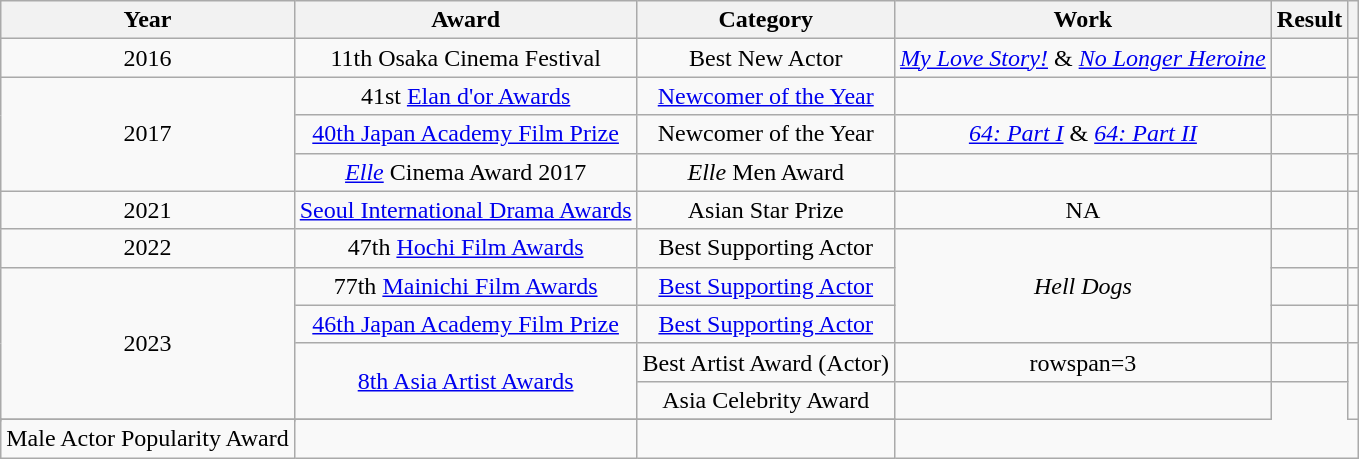<table class="wikitable" style="text-align:center">
<tr>
<th>Year</th>
<th>Award</th>
<th>Category</th>
<th>Work</th>
<th>Result</th>
<th></th>
</tr>
<tr>
<td>2016</td>
<td>11th Osaka Cinema Festival</td>
<td>Best New Actor</td>
<td><em><a href='#'>My Love Story!</a></em> & <em><a href='#'>No Longer Heroine</a></em></td>
<td></td>
<td></td>
</tr>
<tr>
<td rowspan="3">2017</td>
<td>41st <a href='#'>Elan d'or Awards</a></td>
<td><a href='#'>Newcomer of the Year</a></td>
<td></td>
<td></td>
<td></td>
</tr>
<tr>
<td><a href='#'>40th Japan Academy Film Prize</a></td>
<td>Newcomer of the Year</td>
<td><em><a href='#'>64: Part I</a></em> & <em><a href='#'>64: Part II</a></em></td>
<td></td>
<td></td>
</tr>
<tr>
<td><em><a href='#'>Elle</a></em> Cinema Award 2017</td>
<td><em>Elle</em> Men Award</td>
<td></td>
<td></td>
<td></td>
</tr>
<tr>
<td>2021</td>
<td><a href='#'>Seoul International Drama Awards</a></td>
<td>Asian Star Prize</td>
<td>NA</td>
<td></td>
<td style="text-align: center;"></td>
</tr>
<tr>
<td>2022</td>
<td>47th <a href='#'>Hochi Film Awards</a></td>
<td>Best Supporting Actor</td>
<td rowspan=3><em>Hell Dogs</em></td>
<td></td>
<td></td>
</tr>
<tr>
<td rowspan=5>2023</td>
<td>77th <a href='#'>Mainichi Film Awards</a></td>
<td><a href='#'>Best Supporting Actor</a></td>
<td></td>
<td></td>
</tr>
<tr>
<td><a href='#'>46th Japan Academy Film Prize</a></td>
<td><a href='#'>Best Supporting Actor</a></td>
<td></td>
<td></td>
</tr>
<tr>
<td rowspan=3><a href='#'>8th Asia Artist Awards</a></td>
<td>Best Artist Award (Actor)</td>
<td>rowspan=3</td>
<td></td>
<td rowspan=2></td>
</tr>
<tr>
<td>Asia Celebrity Award</td>
<td></td>
</tr>
<tr>
</tr>
<tr>
</tr>
<tr>
<td>Male Actor Popularity Award</td>
<td></td>
<td></td>
</tr>
</table>
